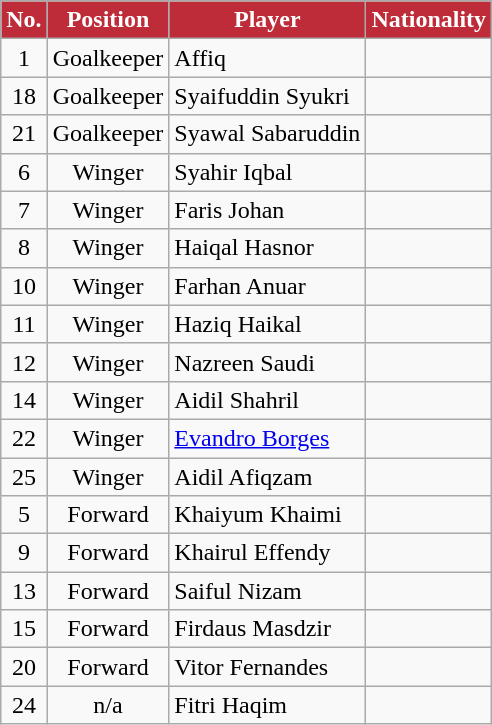<table class="wikitable sortable">
<tr>
<th style="background-color:#bd2c38; color:white; ">No.</th>
<th style="background-color:#bd2c38; color:white; ">Position</th>
<th style="background-color:#bd2c38; color:white; ">Player</th>
<th style="background-color:#bd2c38; color:white; ">Nationality</th>
</tr>
<tr>
<td align="center">1</td>
<td align="center">Goalkeeper</td>
<td>Affiq</td>
<td></td>
</tr>
<tr>
<td align="center">18</td>
<td align="center">Goalkeeper</td>
<td>Syaifuddin Syukri</td>
<td></td>
</tr>
<tr>
<td align="center">21</td>
<td align="center">Goalkeeper</td>
<td>Syawal Sabaruddin</td>
<td></td>
</tr>
<tr>
<td align="center">6</td>
<td align="center">Winger</td>
<td>Syahir Iqbal</td>
<td></td>
</tr>
<tr>
<td align="center">7</td>
<td align="center">Winger</td>
<td>Faris Johan</td>
<td></td>
</tr>
<tr>
<td align="center">8</td>
<td align="center">Winger</td>
<td>Haiqal Hasnor</td>
<td></td>
</tr>
<tr>
<td align="center">10</td>
<td align="center">Winger</td>
<td>Farhan Anuar</td>
<td></td>
</tr>
<tr>
<td align="center">11</td>
<td align="center">Winger</td>
<td>Haziq Haikal</td>
<td></td>
</tr>
<tr>
<td align="center">12</td>
<td align="center">Winger</td>
<td>Nazreen Saudi</td>
<td></td>
</tr>
<tr>
<td align="center">14</td>
<td align="center">Winger</td>
<td>Aidil Shahril</td>
<td></td>
</tr>
<tr>
<td align="center">22</td>
<td align="center">Winger</td>
<td><a href='#'>Evandro Borges</a></td>
<td></td>
</tr>
<tr>
<td align="center">25</td>
<td align="center">Winger</td>
<td>Aidil Afiqzam</td>
<td></td>
</tr>
<tr>
<td align="center">5</td>
<td align="center">Forward</td>
<td>Khaiyum Khaimi</td>
<td></td>
</tr>
<tr>
<td align="center">9</td>
<td align="center">Forward</td>
<td>Khairul Effendy</td>
<td></td>
</tr>
<tr>
<td align="center">13</td>
<td align="center">Forward</td>
<td>Saiful Nizam</td>
<td></td>
</tr>
<tr>
<td align="center">15</td>
<td align="center">Forward</td>
<td>Firdaus Masdzir</td>
<td></td>
</tr>
<tr>
<td align="center">20</td>
<td align="center">Forward</td>
<td>Vitor Fernandes</td>
<td></td>
</tr>
<tr>
<td align="center">24</td>
<td align="center">n/a</td>
<td>Fitri Haqim</td>
<td></td>
</tr>
</table>
